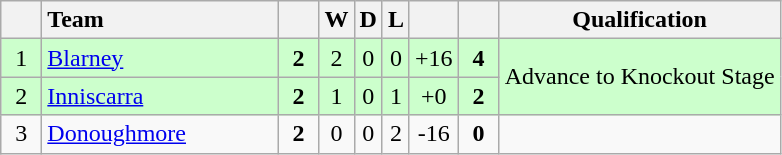<table class="wikitable" style="text-align:center">
<tr>
<th width="20"></th>
<th width="150" style="text-align:left;">Team</th>
<th width="20"></th>
<th>W</th>
<th>D</th>
<th>L</th>
<th width="20"></th>
<th width="20"></th>
<th>Qualification</th>
</tr>
<tr style="background:#ccffcc">
<td>1</td>
<td align="left"> <a href='#'>Blarney</a></td>
<td><strong>2</strong></td>
<td>2</td>
<td>0</td>
<td>0</td>
<td>+16</td>
<td><strong>4</strong></td>
<td rowspan="2">Advance to Knockout Stage</td>
</tr>
<tr style="background:#ccffcc">
<td>2</td>
<td align="left"> <a href='#'>Inniscarra</a></td>
<td><strong>2</strong></td>
<td>1</td>
<td>0</td>
<td>1</td>
<td>+0</td>
<td><strong>2</strong></td>
</tr>
<tr>
<td>3</td>
<td align="left"> <a href='#'>Donoughmore</a></td>
<td><strong>2</strong></td>
<td>0</td>
<td>0</td>
<td>2</td>
<td>-16</td>
<td><strong>0</strong></td>
<td></td>
</tr>
</table>
